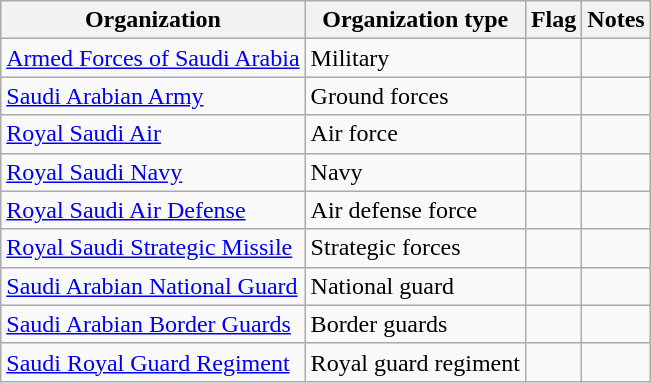<table class="wikitable">
<tr>
<th>Organization</th>
<th>Organization type</th>
<th>Flag</th>
<th>Notes</th>
</tr>
<tr>
<td><a href='#'>Armed Forces of Saudi Arabia</a></td>
<td>Military </td>
<td></td>
<td></td>
</tr>
<tr>
<td><a href='#'>Saudi Arabian Army</a></td>
<td>Ground forces </td>
<td></td>
<td></td>
</tr>
<tr>
<td><a href='#'>Royal Saudi Air</a></td>
<td>Air force </td>
<td></td>
<td></td>
</tr>
<tr>
<td><a href='#'>Royal Saudi Navy</a></td>
<td>Navy </td>
<td></td>
<td></td>
</tr>
<tr>
<td><a href='#'>Royal Saudi Air Defense</a></td>
<td>Air defense force </td>
<td></td>
<td></td>
</tr>
<tr>
<td><a href='#'>Royal Saudi Strategic Missile</a></td>
<td>Strategic forces </td>
<td></td>
<td></td>
</tr>
<tr>
<td><a href='#'>Saudi Arabian National Guard</a></td>
<td>National guard </td>
<td></td>
<td></td>
</tr>
<tr>
<td><a href='#'>Saudi Arabian Border Guards</a></td>
<td>Border guards </td>
<td></td>
<td></td>
</tr>
<tr>
<td><a href='#'>Saudi Royal Guard Regiment</a></td>
<td>Royal guard regiment </td>
<td></td>
<td></td>
</tr>
</table>
